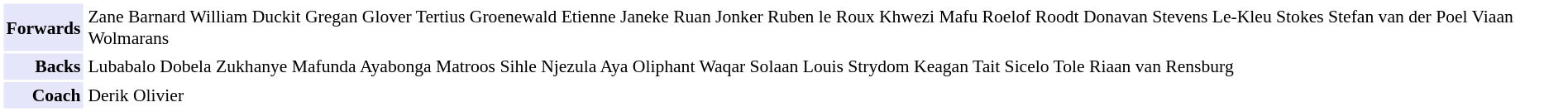<table cellpadding="2" style="border: 1px solid white; font-size:90%;">
<tr>
<td colspan="2" align="right" bgcolor="lavender"><strong>Forwards</strong></td>
<td align="left">Zane Barnard William Duckit Gregan Glover Tertius Groenewald Etienne Janeke Ruan Jonker Ruben le Roux Khwezi Mafu Roelof Roodt Donavan Stevens Le-Kleu Stokes Stefan van der Poel Viaan Wolmarans</td>
</tr>
<tr>
<td colspan="2" align="right" bgcolor="lavender"><strong>Backs</strong></td>
<td align="left">Lubabalo Dobela Zukhanye Mafunda Ayabonga Matroos Sihle Njezula Aya Oliphant Waqar Solaan Louis Strydom Keagan Tait Sicelo Tole Riaan van Rensburg</td>
</tr>
<tr>
<td colspan="2" align="right" bgcolor="lavender"><strong>Coach</strong></td>
<td align="left">Derik Olivier</td>
</tr>
</table>
